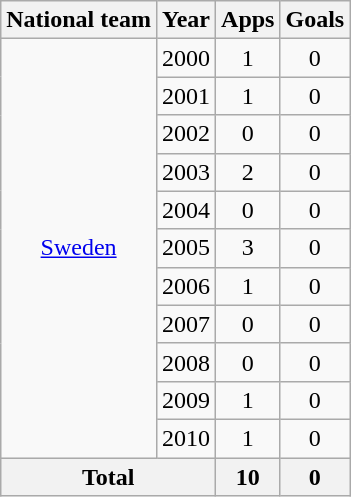<table class="wikitable" style="text-align:center">
<tr>
<th>National team</th>
<th>Year</th>
<th>Apps</th>
<th>Goals</th>
</tr>
<tr>
<td rowspan="11"><a href='#'>Sweden</a></td>
<td>2000</td>
<td>1</td>
<td>0</td>
</tr>
<tr>
<td>2001</td>
<td>1</td>
<td>0</td>
</tr>
<tr>
<td>2002</td>
<td>0</td>
<td>0</td>
</tr>
<tr>
<td>2003</td>
<td>2</td>
<td>0</td>
</tr>
<tr>
<td>2004</td>
<td>0</td>
<td>0</td>
</tr>
<tr>
<td>2005</td>
<td>3</td>
<td>0</td>
</tr>
<tr>
<td>2006</td>
<td>1</td>
<td>0</td>
</tr>
<tr>
<td>2007</td>
<td>0</td>
<td>0</td>
</tr>
<tr>
<td>2008</td>
<td>0</td>
<td>0</td>
</tr>
<tr>
<td>2009</td>
<td>1</td>
<td>0</td>
</tr>
<tr>
<td>2010</td>
<td>1</td>
<td>0</td>
</tr>
<tr>
<th colspan="2">Total</th>
<th>10</th>
<th>0</th>
</tr>
</table>
